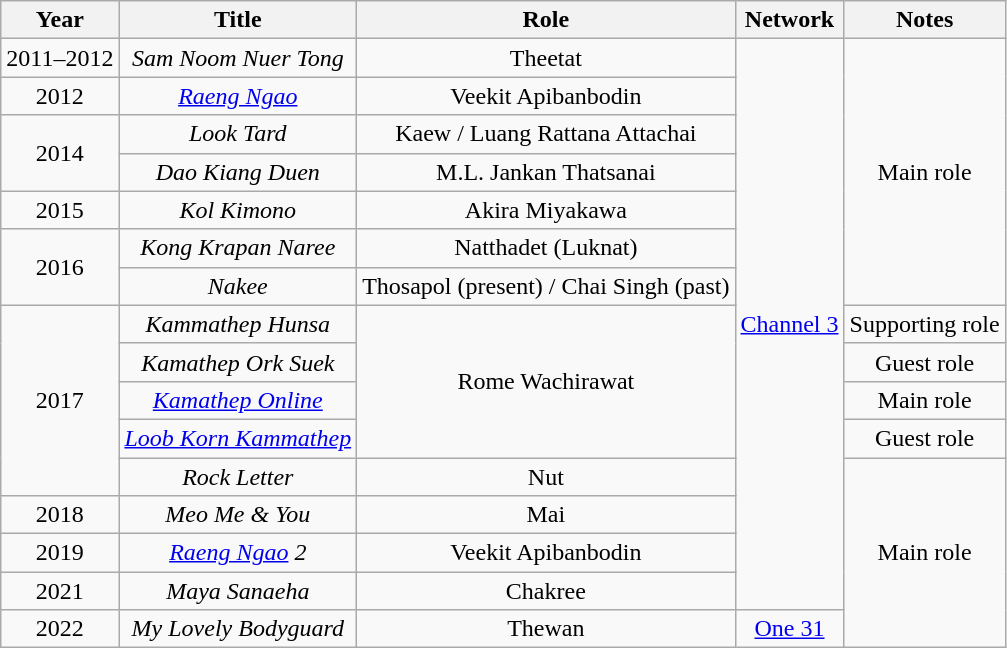<table class="wikitable" style="text-align:center;">
<tr>
<th>Year</th>
<th>Title</th>
<th>Role</th>
<th>Network</th>
<th>Notes</th>
</tr>
<tr>
<td>2011–2012</td>
<td><em>Sam Noom Nuer Tong</em></td>
<td>Theetat</td>
<td rowspan="15"><a href='#'>Channel 3</a></td>
<td rowspan="7">Main role</td>
</tr>
<tr>
<td>2012</td>
<td><em><a href='#'>Raeng Ngao</a></em></td>
<td>Veekit Apibanbodin</td>
</tr>
<tr>
<td rowspan="2">2014</td>
<td><em>Look Tard</em></td>
<td>Kaew / Luang Rattana Attachai</td>
</tr>
<tr>
<td><em>Dao Kiang Duen</em></td>
<td>M.L. Jankan Thatsanai</td>
</tr>
<tr>
<td>2015</td>
<td><em>Kol Kimono</em></td>
<td>Akira Miyakawa</td>
</tr>
<tr>
<td rowspan="2">2016</td>
<td><em>Kong Krapan Naree</em></td>
<td>Natthadet (Luknat)</td>
</tr>
<tr>
<td><em>Nakee</em></td>
<td>Thosapol (present) / Chai Singh (past)</td>
</tr>
<tr>
<td rowspan="5">2017</td>
<td><em>Kammathep Hunsa</em></td>
<td rowspan="4">Rome Wachirawat</td>
<td>Supporting role</td>
</tr>
<tr>
<td><em>Kamathep Ork Suek</em></td>
<td>Guest role</td>
</tr>
<tr>
<td><em><a href='#'>Kamathep Online</a></em></td>
<td>Main role</td>
</tr>
<tr>
<td><em><a href='#'>Loob Korn Kammathep</a></em></td>
<td>Guest role</td>
</tr>
<tr>
<td><em>Rock Letter</em></td>
<td>Nut</td>
<td rowspan="5">Main role</td>
</tr>
<tr>
<td>2018</td>
<td><em>Meo Me & You</em></td>
<td>Mai</td>
</tr>
<tr>
<td>2019</td>
<td><em><a href='#'>Raeng Ngao</a> 2</em></td>
<td>Veekit Apibanbodin</td>
</tr>
<tr>
<td>2021</td>
<td><em>Maya Sanaeha</em></td>
<td>Chakree</td>
</tr>
<tr>
<td>2022</td>
<td><em>My Lovely Bodyguard</em></td>
<td>Thewan</td>
<td><a href='#'>One 31</a></td>
</tr>
</table>
